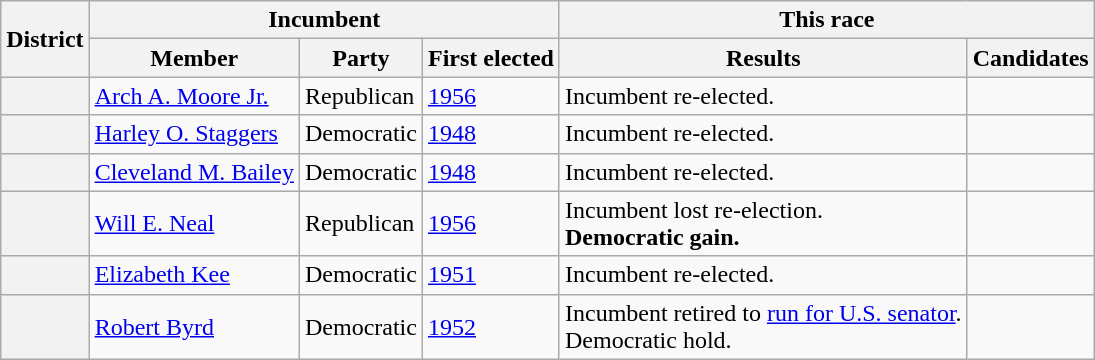<table class=wikitable>
<tr>
<th rowspan=2>District</th>
<th colspan=3>Incumbent</th>
<th colspan=2>This race</th>
</tr>
<tr>
<th>Member</th>
<th>Party</th>
<th>First elected</th>
<th>Results</th>
<th>Candidates</th>
</tr>
<tr>
<th></th>
<td><a href='#'>Arch A. Moore Jr.</a></td>
<td>Republican</td>
<td><a href='#'>1956</a></td>
<td>Incumbent re-elected.</td>
<td nowrap></td>
</tr>
<tr>
<th></th>
<td><a href='#'>Harley O. Staggers</a></td>
<td>Democratic</td>
<td><a href='#'>1948</a></td>
<td>Incumbent re-elected.</td>
<td nowrap></td>
</tr>
<tr>
<th></th>
<td><a href='#'>Cleveland M. Bailey</a></td>
<td>Democratic</td>
<td><a href='#'>1948</a></td>
<td>Incumbent re-elected.</td>
<td nowrap></td>
</tr>
<tr>
<th></th>
<td><a href='#'>Will E. Neal</a></td>
<td>Republican</td>
<td><a href='#'>1956</a></td>
<td>Incumbent lost re-election.<br><strong>Democratic gain.</strong></td>
<td nowrap></td>
</tr>
<tr>
<th></th>
<td><a href='#'>Elizabeth Kee</a></td>
<td>Democratic</td>
<td><a href='#'>1951 </a></td>
<td>Incumbent re-elected.</td>
<td nowrap></td>
</tr>
<tr>
<th></th>
<td><a href='#'>Robert Byrd</a></td>
<td>Democratic</td>
<td><a href='#'>1952</a></td>
<td>Incumbent retired to <a href='#'>run for U.S. senator</a>.<br>Democratic hold.</td>
<td nowrap></td>
</tr>
</table>
